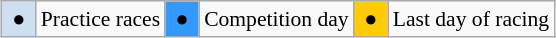<table class="wikitable" style="margin:0.5em auto; font-size:90%;position:relative;">
<tr>
<td bgcolor=#cedff2 align=center> ● </td>
<td>Practice races</td>
<td bgcolor=#3399ff align=center> ● </td>
<td>Competition day</td>
<td bgcolor=#ffcc00 align=center> ● </td>
<td>Last day of racing</td>
</tr>
</table>
